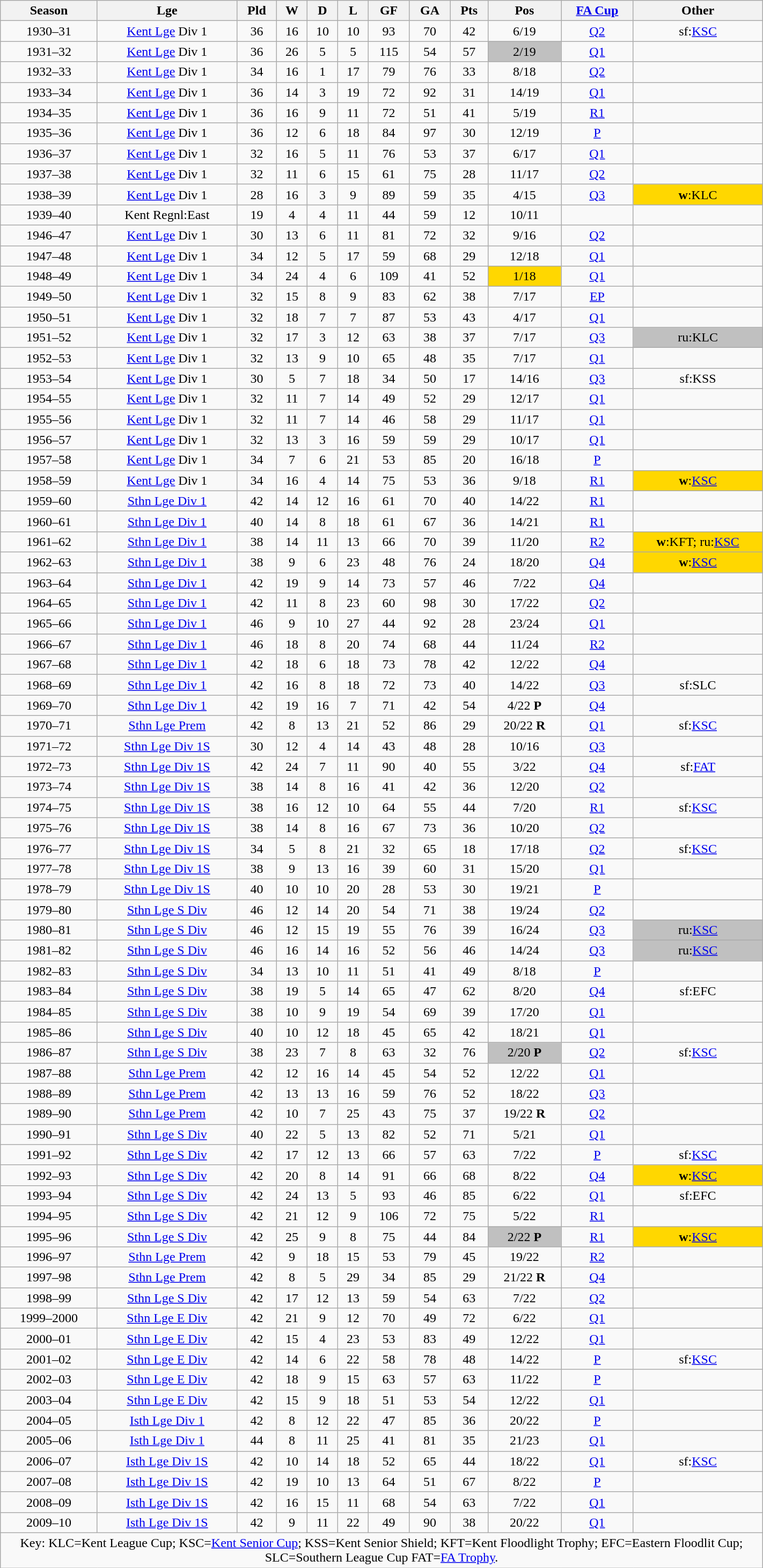<table class="wikitable" style="width:75%; align:center; text-align:center">
<tr>
<th>Season</th>
<th>Lge</th>
<th>Pld</th>
<th>W</th>
<th>D</th>
<th>L</th>
<th>GF</th>
<th>GA</th>
<th>Pts</th>
<th>Pos</th>
<th><a href='#'>FA Cup</a></th>
<th>Other</th>
</tr>
<tr>
<td>1930–31</td>
<td><a href='#'>Kent Lge</a> Div 1</td>
<td>36</td>
<td>16</td>
<td>10</td>
<td>10</td>
<td>93</td>
<td>70</td>
<td>42</td>
<td>6/19</td>
<td><a href='#'>Q2</a></td>
<td>sf:<a href='#'>KSC</a></td>
</tr>
<tr>
<td>1931–32</td>
<td><a href='#'>Kent Lge</a> Div 1</td>
<td>36</td>
<td>26</td>
<td>5</td>
<td>5</td>
<td>115</td>
<td>54</td>
<td>57</td>
<td bgcolor=silver>2/19</td>
<td><a href='#'>Q1</a></td>
<td></td>
</tr>
<tr>
<td>1932–33</td>
<td><a href='#'>Kent Lge</a> Div 1</td>
<td>34</td>
<td>16</td>
<td>1</td>
<td>17</td>
<td>79</td>
<td>76</td>
<td>33</td>
<td>8/18</td>
<td><a href='#'>Q2</a></td>
<td></td>
</tr>
<tr>
<td>1933–34</td>
<td><a href='#'>Kent Lge</a> Div 1</td>
<td>36</td>
<td>14</td>
<td>3</td>
<td>19</td>
<td>72</td>
<td>92</td>
<td>31</td>
<td>14/19</td>
<td><a href='#'>Q1</a></td>
<td></td>
</tr>
<tr>
<td>1934–35</td>
<td><a href='#'>Kent Lge</a> Div 1</td>
<td>36</td>
<td>16</td>
<td>9</td>
<td>11</td>
<td>72</td>
<td>51</td>
<td>41</td>
<td>5/19</td>
<td><a href='#'>R1</a></td>
<td></td>
</tr>
<tr>
<td>1935–36</td>
<td><a href='#'>Kent Lge</a> Div 1</td>
<td>36</td>
<td>12</td>
<td>6</td>
<td>18</td>
<td>84</td>
<td>97</td>
<td>30</td>
<td>12/19</td>
<td><a href='#'>P</a></td>
<td></td>
</tr>
<tr>
<td>1936–37</td>
<td><a href='#'>Kent Lge</a> Div 1</td>
<td>32</td>
<td>16</td>
<td>5</td>
<td>11</td>
<td>76</td>
<td>53</td>
<td>37</td>
<td>6/17</td>
<td><a href='#'>Q1</a></td>
<td></td>
</tr>
<tr>
<td>1937–38</td>
<td><a href='#'>Kent Lge</a> Div 1</td>
<td>32</td>
<td>11</td>
<td>6</td>
<td>15</td>
<td>61</td>
<td>75</td>
<td>28</td>
<td>11/17</td>
<td><a href='#'>Q2</a></td>
<td></td>
</tr>
<tr>
<td>1938–39</td>
<td><a href='#'>Kent Lge</a> Div 1</td>
<td>28</td>
<td>16</td>
<td>3</td>
<td>9</td>
<td>89</td>
<td>59</td>
<td>35</td>
<td>4/15</td>
<td><a href='#'>Q3</a></td>
<td bgcolor=gold><strong>w</strong>:KLC</td>
</tr>
<tr>
<td>1939–40</td>
<td>Kent Regnl:East</td>
<td>19</td>
<td>4</td>
<td>4</td>
<td>11</td>
<td>44</td>
<td>59</td>
<td>12</td>
<td>10/11</td>
<td></td>
<td></td>
</tr>
<tr>
<td>1946–47</td>
<td><a href='#'>Kent Lge</a> Div 1</td>
<td>30</td>
<td>13</td>
<td>6</td>
<td>11</td>
<td>81</td>
<td>72</td>
<td>32</td>
<td>9/16</td>
<td><a href='#'>Q2</a></td>
<td></td>
</tr>
<tr>
<td>1947–48</td>
<td><a href='#'>Kent Lge</a> Div 1</td>
<td>34</td>
<td>12</td>
<td>5</td>
<td>17</td>
<td>59</td>
<td>68</td>
<td>29</td>
<td>12/18</td>
<td><a href='#'>Q1</a></td>
<td></td>
</tr>
<tr>
<td>1948–49</td>
<td><a href='#'>Kent Lge</a> Div 1</td>
<td>34</td>
<td>24</td>
<td>4</td>
<td>6</td>
<td>109</td>
<td>41</td>
<td>52</td>
<td bgcolor=gold>1/18</td>
<td><a href='#'>Q1</a></td>
<td></td>
</tr>
<tr>
<td>1949–50</td>
<td><a href='#'>Kent Lge</a> Div 1</td>
<td>32</td>
<td>15</td>
<td>8</td>
<td>9</td>
<td>83</td>
<td>62</td>
<td>38</td>
<td>7/17</td>
<td><a href='#'>EP</a></td>
<td></td>
</tr>
<tr>
<td>1950–51</td>
<td><a href='#'>Kent Lge</a> Div 1</td>
<td>32</td>
<td>18</td>
<td>7</td>
<td>7</td>
<td>87</td>
<td>53</td>
<td>43</td>
<td>4/17</td>
<td><a href='#'>Q1</a></td>
<td></td>
</tr>
<tr>
<td>1951–52</td>
<td><a href='#'>Kent Lge</a> Div 1</td>
<td>32</td>
<td>17</td>
<td>3</td>
<td>12</td>
<td>63</td>
<td>38</td>
<td>37</td>
<td>7/17</td>
<td><a href='#'>Q3</a></td>
<td bgcolor=silver>ru:KLC</td>
</tr>
<tr>
<td>1952–53</td>
<td><a href='#'>Kent Lge</a> Div 1</td>
<td>32</td>
<td>13</td>
<td>9</td>
<td>10</td>
<td>65</td>
<td>48</td>
<td>35</td>
<td>7/17</td>
<td><a href='#'>Q1</a></td>
<td></td>
</tr>
<tr>
<td>1953–54</td>
<td><a href='#'>Kent Lge</a> Div 1</td>
<td>30</td>
<td>5</td>
<td>7</td>
<td>18</td>
<td>34</td>
<td>50</td>
<td>17</td>
<td>14/16</td>
<td><a href='#'>Q3</a></td>
<td>sf:KSS</td>
</tr>
<tr>
<td>1954–55</td>
<td><a href='#'>Kent Lge</a> Div 1</td>
<td>32</td>
<td>11</td>
<td>7</td>
<td>14</td>
<td>49</td>
<td>52</td>
<td>29</td>
<td>12/17</td>
<td><a href='#'>Q1</a></td>
<td></td>
</tr>
<tr>
<td>1955–56</td>
<td><a href='#'>Kent Lge</a> Div 1</td>
<td>32</td>
<td>11</td>
<td>7</td>
<td>14</td>
<td>46</td>
<td>58</td>
<td>29</td>
<td>11/17</td>
<td><a href='#'>Q1</a></td>
<td></td>
</tr>
<tr>
<td>1956–57</td>
<td><a href='#'>Kent Lge</a> Div 1</td>
<td>32</td>
<td>13</td>
<td>3</td>
<td>16</td>
<td>59</td>
<td>59</td>
<td>29</td>
<td>10/17</td>
<td><a href='#'>Q1</a></td>
<td></td>
</tr>
<tr>
<td>1957–58</td>
<td><a href='#'>Kent Lge</a> Div 1</td>
<td>34</td>
<td>7</td>
<td>6</td>
<td>21</td>
<td>53</td>
<td>85</td>
<td>20</td>
<td>16/18</td>
<td><a href='#'>P</a></td>
<td></td>
</tr>
<tr>
<td>1958–59</td>
<td><a href='#'>Kent Lge</a> Div 1</td>
<td>34</td>
<td>16</td>
<td>4</td>
<td>14</td>
<td>75</td>
<td>53</td>
<td>36</td>
<td>9/18</td>
<td><a href='#'>R1</a></td>
<td bgcolor=gold><strong>w</strong>:<a href='#'>KSC</a></td>
</tr>
<tr>
<td>1959–60</td>
<td><a href='#'>Sthn Lge Div 1</a></td>
<td>42</td>
<td>14</td>
<td>12</td>
<td>16</td>
<td>61</td>
<td>70</td>
<td>40</td>
<td>14/22</td>
<td><a href='#'>R1</a></td>
<td></td>
</tr>
<tr>
<td>1960–61</td>
<td><a href='#'>Sthn Lge Div 1</a></td>
<td>40</td>
<td>14</td>
<td>8</td>
<td>18</td>
<td>61</td>
<td>67</td>
<td>36</td>
<td>14/21</td>
<td><a href='#'>R1</a></td>
<td></td>
</tr>
<tr>
<td>1961–62</td>
<td><a href='#'>Sthn Lge Div 1</a></td>
<td>38</td>
<td>14</td>
<td>11</td>
<td>13</td>
<td>66</td>
<td>70</td>
<td>39</td>
<td>11/20</td>
<td><a href='#'>R2</a></td>
<td bgcolor=gold><strong>w</strong>:KFT; ru:<a href='#'>KSC</a></td>
</tr>
<tr>
<td>1962–63</td>
<td><a href='#'>Sthn Lge Div 1</a></td>
<td>38</td>
<td>9</td>
<td>6</td>
<td>23</td>
<td>48</td>
<td>76</td>
<td>24</td>
<td>18/20</td>
<td><a href='#'>Q4</a></td>
<td bgcolor=gold><strong>w</strong>:<a href='#'>KSC</a></td>
</tr>
<tr>
<td>1963–64</td>
<td><a href='#'>Sthn Lge Div 1</a></td>
<td>42</td>
<td>19</td>
<td>9</td>
<td>14</td>
<td>73</td>
<td>57</td>
<td>46</td>
<td>7/22</td>
<td><a href='#'>Q4</a></td>
<td></td>
</tr>
<tr>
<td>1964–65</td>
<td><a href='#'>Sthn Lge Div 1</a></td>
<td>42</td>
<td>11</td>
<td>8</td>
<td>23</td>
<td>60</td>
<td>98</td>
<td>30</td>
<td>17/22</td>
<td><a href='#'>Q2</a></td>
<td></td>
</tr>
<tr>
<td>1965–66</td>
<td><a href='#'>Sthn Lge Div 1</a></td>
<td>46</td>
<td>9</td>
<td>10</td>
<td>27</td>
<td>44</td>
<td>92</td>
<td>28</td>
<td>23/24</td>
<td><a href='#'>Q1</a></td>
<td></td>
</tr>
<tr>
<td>1966–67</td>
<td><a href='#'>Sthn Lge Div 1</a></td>
<td>46</td>
<td>18</td>
<td>8</td>
<td>20</td>
<td>74</td>
<td>68</td>
<td>44</td>
<td>11/24</td>
<td><a href='#'>R2</a></td>
<td></td>
</tr>
<tr>
<td>1967–68</td>
<td><a href='#'>Sthn Lge Div 1</a></td>
<td>42</td>
<td>18</td>
<td>6</td>
<td>18</td>
<td>73</td>
<td>78</td>
<td>42</td>
<td>12/22</td>
<td><a href='#'>Q4</a></td>
<td></td>
</tr>
<tr>
<td>1968–69</td>
<td><a href='#'>Sthn Lge Div 1</a></td>
<td>42</td>
<td>16</td>
<td>8</td>
<td>18</td>
<td>72</td>
<td>73</td>
<td>40</td>
<td>14/22</td>
<td><a href='#'>Q3</a></td>
<td>sf:SLC</td>
</tr>
<tr>
<td>1969–70</td>
<td><a href='#'>Sthn Lge Div 1</a></td>
<td>42</td>
<td>19</td>
<td>16</td>
<td>7</td>
<td>71</td>
<td>42</td>
<td>54</td>
<td>4/22 <strong>P</strong></td>
<td><a href='#'>Q4</a></td>
<td></td>
</tr>
<tr>
<td>1970–71</td>
<td><a href='#'>Sthn Lge Prem</a></td>
<td>42</td>
<td>8</td>
<td>13</td>
<td>21</td>
<td>52</td>
<td>86</td>
<td>29</td>
<td>20/22 <strong>R</strong></td>
<td><a href='#'>Q1</a></td>
<td>sf:<a href='#'>KSC</a></td>
</tr>
<tr>
<td>1971–72</td>
<td><a href='#'>Sthn Lge Div 1S</a></td>
<td>30</td>
<td>12</td>
<td>4</td>
<td>14</td>
<td>43</td>
<td>48</td>
<td>28</td>
<td>10/16</td>
<td><a href='#'>Q3</a></td>
<td></td>
</tr>
<tr>
<td>1972–73</td>
<td><a href='#'>Sthn Lge Div 1S</a></td>
<td>42</td>
<td>24</td>
<td>7</td>
<td>11</td>
<td>90</td>
<td>40</td>
<td>55</td>
<td>3/22</td>
<td><a href='#'>Q4</a></td>
<td>sf:<a href='#'>FAT</a></td>
</tr>
<tr>
<td>1973–74</td>
<td><a href='#'>Sthn Lge Div 1S</a></td>
<td>38</td>
<td>14</td>
<td>8</td>
<td>16</td>
<td>41</td>
<td>42</td>
<td>36</td>
<td>12/20</td>
<td><a href='#'>Q2</a></td>
<td></td>
</tr>
<tr>
<td>1974–75</td>
<td><a href='#'>Sthn Lge Div 1S</a></td>
<td>38</td>
<td>16</td>
<td>12</td>
<td>10</td>
<td>64</td>
<td>55</td>
<td>44</td>
<td>7/20</td>
<td><a href='#'>R1</a></td>
<td>sf:<a href='#'>KSC</a></td>
</tr>
<tr>
<td>1975–76</td>
<td><a href='#'>Sthn Lge Div 1S</a></td>
<td>38</td>
<td>14</td>
<td>8</td>
<td>16</td>
<td>67</td>
<td>73</td>
<td>36</td>
<td>10/20</td>
<td><a href='#'>Q2</a></td>
<td></td>
</tr>
<tr>
<td>1976–77</td>
<td><a href='#'>Sthn Lge Div 1S</a></td>
<td>34</td>
<td>5</td>
<td>8</td>
<td>21</td>
<td>32</td>
<td>65</td>
<td>18</td>
<td>17/18</td>
<td><a href='#'>Q2</a></td>
<td>sf:<a href='#'>KSC</a></td>
</tr>
<tr>
<td>1977–78</td>
<td><a href='#'>Sthn Lge Div 1S</a></td>
<td>38</td>
<td>9</td>
<td>13</td>
<td>16</td>
<td>39</td>
<td>60</td>
<td>31</td>
<td>15/20</td>
<td><a href='#'>Q1</a></td>
<td></td>
</tr>
<tr>
<td>1978–79</td>
<td><a href='#'>Sthn Lge Div 1S</a></td>
<td>40</td>
<td>10</td>
<td>10</td>
<td>20</td>
<td>28</td>
<td>53</td>
<td>30</td>
<td>19/21</td>
<td><a href='#'>P</a></td>
<td></td>
</tr>
<tr>
<td>1979–80</td>
<td><a href='#'>Sthn Lge S Div</a></td>
<td>46</td>
<td>12</td>
<td>14</td>
<td>20</td>
<td>54</td>
<td>71</td>
<td>38</td>
<td>19/24</td>
<td><a href='#'>Q2</a></td>
<td></td>
</tr>
<tr>
<td>1980–81</td>
<td><a href='#'>Sthn Lge S Div</a></td>
<td>46</td>
<td>12</td>
<td>15</td>
<td>19</td>
<td>55</td>
<td>76</td>
<td>39</td>
<td>16/24</td>
<td><a href='#'>Q3</a></td>
<td bgcolor=silver>ru:<a href='#'>KSC</a></td>
</tr>
<tr>
<td>1981–82</td>
<td><a href='#'>Sthn Lge S Div</a></td>
<td>46</td>
<td>16</td>
<td>14</td>
<td>16</td>
<td>52</td>
<td>56</td>
<td>46</td>
<td>14/24</td>
<td><a href='#'>Q3</a></td>
<td bgcolor=silver>ru:<a href='#'>KSC</a></td>
</tr>
<tr>
<td>1982–83</td>
<td><a href='#'>Sthn Lge S Div</a></td>
<td>34</td>
<td>13</td>
<td>10</td>
<td>11</td>
<td>51</td>
<td>41</td>
<td>49</td>
<td>8/18</td>
<td><a href='#'>P</a></td>
<td></td>
</tr>
<tr>
<td>1983–84</td>
<td><a href='#'>Sthn Lge S Div</a></td>
<td>38</td>
<td>19</td>
<td>5</td>
<td>14</td>
<td>65</td>
<td>47</td>
<td>62</td>
<td>8/20</td>
<td><a href='#'>Q4</a></td>
<td>sf:EFC</td>
</tr>
<tr>
<td>1984–85</td>
<td><a href='#'>Sthn Lge S Div</a></td>
<td>38</td>
<td>10</td>
<td>9</td>
<td>19</td>
<td>54</td>
<td>69</td>
<td>39</td>
<td>17/20</td>
<td><a href='#'>Q1</a></td>
<td></td>
</tr>
<tr>
<td>1985–86</td>
<td><a href='#'>Sthn Lge S Div</a></td>
<td>40</td>
<td>10</td>
<td>12</td>
<td>18</td>
<td>45</td>
<td>65</td>
<td>42</td>
<td>18/21</td>
<td><a href='#'>Q1</a></td>
<td></td>
</tr>
<tr>
<td>1986–87</td>
<td><a href='#'>Sthn Lge S Div</a></td>
<td>38</td>
<td>23</td>
<td>7</td>
<td>8</td>
<td>63</td>
<td>32</td>
<td>76</td>
<td bgcolor=silver>2/20 <strong>P</strong></td>
<td><a href='#'>Q2</a></td>
<td>sf:<a href='#'>KSC</a></td>
</tr>
<tr>
<td>1987–88</td>
<td><a href='#'>Sthn Lge Prem</a></td>
<td>42</td>
<td>12</td>
<td>16</td>
<td>14</td>
<td>45</td>
<td>54</td>
<td>52</td>
<td>12/22</td>
<td><a href='#'>Q1</a></td>
<td></td>
</tr>
<tr>
<td>1988–89</td>
<td><a href='#'>Sthn Lge Prem</a></td>
<td>42</td>
<td>13</td>
<td>13</td>
<td>16</td>
<td>59</td>
<td>76</td>
<td>52</td>
<td>18/22</td>
<td><a href='#'>Q3</a></td>
<td></td>
</tr>
<tr>
<td>1989–90</td>
<td><a href='#'>Sthn Lge Prem</a></td>
<td>42</td>
<td>10</td>
<td>7</td>
<td>25</td>
<td>43</td>
<td>75</td>
<td>37</td>
<td>19/22 <strong>R</strong></td>
<td><a href='#'>Q2</a></td>
<td></td>
</tr>
<tr>
<td>1990–91</td>
<td><a href='#'>Sthn Lge S Div</a></td>
<td>40</td>
<td>22</td>
<td>5</td>
<td>13</td>
<td>82</td>
<td>52</td>
<td>71</td>
<td>5/21</td>
<td><a href='#'>Q1</a></td>
<td></td>
</tr>
<tr>
<td>1991–92</td>
<td><a href='#'>Sthn Lge S Div</a></td>
<td>42</td>
<td>17</td>
<td>12</td>
<td>13</td>
<td>66</td>
<td>57</td>
<td>63</td>
<td>7/22</td>
<td><a href='#'>P</a></td>
<td>sf:<a href='#'>KSC</a></td>
</tr>
<tr>
<td>1992–93</td>
<td><a href='#'>Sthn Lge S Div</a></td>
<td>42</td>
<td>20</td>
<td>8</td>
<td>14</td>
<td>91</td>
<td>66</td>
<td>68</td>
<td>8/22</td>
<td><a href='#'>Q4</a></td>
<td bgcolor=gold><strong>w</strong>:<a href='#'>KSC</a></td>
</tr>
<tr>
<td>1993–94</td>
<td><a href='#'>Sthn Lge S Div</a></td>
<td>42</td>
<td>24</td>
<td>13</td>
<td>5</td>
<td>93</td>
<td>46</td>
<td>85</td>
<td>6/22</td>
<td><a href='#'>Q1</a></td>
<td>sf:EFC</td>
</tr>
<tr>
<td>1994–95</td>
<td><a href='#'>Sthn Lge S Div</a></td>
<td>42</td>
<td>21</td>
<td>12</td>
<td>9</td>
<td>106</td>
<td>72</td>
<td>75</td>
<td>5/22</td>
<td><a href='#'>R1</a></td>
<td></td>
</tr>
<tr>
<td>1995–96</td>
<td><a href='#'>Sthn Lge S Div</a></td>
<td>42</td>
<td>25</td>
<td>9</td>
<td>8</td>
<td>75</td>
<td>44</td>
<td>84</td>
<td bgcolor=silver>2/22 <strong>P</strong></td>
<td><a href='#'>R1</a></td>
<td bgcolor=gold><strong>w</strong>:<a href='#'>KSC</a></td>
</tr>
<tr>
<td>1996–97</td>
<td><a href='#'>Sthn Lge Prem</a></td>
<td>42</td>
<td>9</td>
<td>18</td>
<td>15</td>
<td>53</td>
<td>79</td>
<td>45</td>
<td>19/22</td>
<td><a href='#'>R2</a></td>
<td></td>
</tr>
<tr>
<td>1997–98</td>
<td><a href='#'>Sthn Lge Prem</a></td>
<td>42</td>
<td>8</td>
<td>5</td>
<td>29</td>
<td>34</td>
<td>85</td>
<td>29</td>
<td>21/22 <strong>R</strong></td>
<td><a href='#'>Q4</a></td>
<td></td>
</tr>
<tr>
<td>1998–99</td>
<td><a href='#'>Sthn Lge S Div</a></td>
<td>42</td>
<td>17</td>
<td>12</td>
<td>13</td>
<td>59</td>
<td>54</td>
<td>63</td>
<td>7/22</td>
<td><a href='#'>Q2</a></td>
<td></td>
</tr>
<tr>
<td>1999–2000</td>
<td><a href='#'>Sthn Lge E Div</a></td>
<td>42</td>
<td>21</td>
<td>9</td>
<td>12</td>
<td>70</td>
<td>49</td>
<td>72</td>
<td>6/22</td>
<td><a href='#'>Q1</a></td>
<td></td>
</tr>
<tr>
<td>2000–01</td>
<td><a href='#'>Sthn Lge E Div</a></td>
<td>42</td>
<td>15</td>
<td>4</td>
<td>23</td>
<td>53</td>
<td>83</td>
<td>49</td>
<td>12/22</td>
<td><a href='#'>Q1</a></td>
<td></td>
</tr>
<tr>
<td>2001–02</td>
<td><a href='#'>Sthn Lge E Div</a></td>
<td>42</td>
<td>14</td>
<td>6</td>
<td>22</td>
<td>58</td>
<td>78</td>
<td>48</td>
<td>14/22</td>
<td><a href='#'>P</a></td>
<td>sf:<a href='#'>KSC</a></td>
</tr>
<tr>
<td>2002–03</td>
<td><a href='#'>Sthn Lge E Div</a></td>
<td>42</td>
<td>18</td>
<td>9</td>
<td>15</td>
<td>63</td>
<td>57</td>
<td>63</td>
<td>11/22</td>
<td><a href='#'>P</a></td>
<td></td>
</tr>
<tr>
<td>2003–04</td>
<td><a href='#'>Sthn Lge E Div</a></td>
<td>42</td>
<td>15</td>
<td>9</td>
<td>18</td>
<td>51</td>
<td>53</td>
<td>54</td>
<td>12/22</td>
<td><a href='#'>Q1</a></td>
<td></td>
</tr>
<tr>
<td>2004–05</td>
<td><a href='#'>Isth Lge Div 1</a></td>
<td>42</td>
<td>8</td>
<td>12</td>
<td>22</td>
<td>47</td>
<td>85</td>
<td>36</td>
<td>20/22</td>
<td><a href='#'>P</a></td>
<td></td>
</tr>
<tr>
<td>2005–06</td>
<td><a href='#'>Isth Lge Div 1</a></td>
<td>44</td>
<td>8</td>
<td>11</td>
<td>25</td>
<td>41</td>
<td>81</td>
<td>35</td>
<td>21/23</td>
<td><a href='#'>Q1</a></td>
<td></td>
</tr>
<tr>
<td>2006–07</td>
<td><a href='#'>Isth Lge Div 1S</a></td>
<td>42</td>
<td>10</td>
<td>14</td>
<td>18</td>
<td>52</td>
<td>65</td>
<td>44</td>
<td>18/22</td>
<td><a href='#'>Q1</a></td>
<td>sf:<a href='#'>KSC</a></td>
</tr>
<tr>
<td>2007–08</td>
<td><a href='#'>Isth Lge Div 1S</a></td>
<td>42</td>
<td>19</td>
<td>10</td>
<td>13</td>
<td>64</td>
<td>51</td>
<td>67</td>
<td>8/22</td>
<td><a href='#'>P</a></td>
<td></td>
</tr>
<tr>
<td>2008–09</td>
<td><a href='#'>Isth Lge Div 1S</a></td>
<td>42</td>
<td>16</td>
<td>15</td>
<td>11</td>
<td>68</td>
<td>54</td>
<td>63</td>
<td>7/22</td>
<td><a href='#'>Q1</a></td>
<td></td>
</tr>
<tr>
<td>2009–10</td>
<td><a href='#'>Isth Lge Div 1S</a></td>
<td>42</td>
<td>9</td>
<td>11</td>
<td>22</td>
<td>49</td>
<td>90</td>
<td>38</td>
<td>20/22</td>
<td><a href='#'>Q1</a></td>
<td></td>
</tr>
<tr>
<td colspan="12">Key: KLC=Kent League Cup; KSC=<a href='#'>Kent Senior Cup</a>; KSS=Kent Senior Shield; KFT=Kent Floodlight Trophy; EFC=Eastern Floodlit Cup; SLC=Southern League Cup FAT=<a href='#'>FA Trophy</a>.</td>
</tr>
</table>
